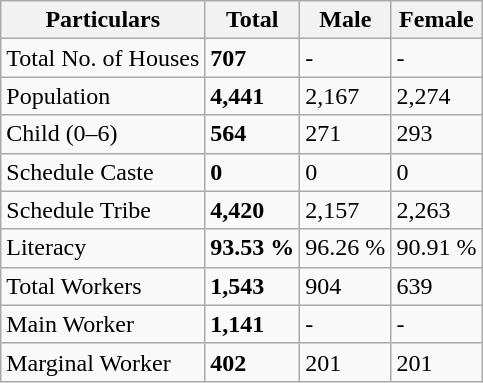<table class="wikitable">
<tr>
<th>Particulars</th>
<th>Total</th>
<th>Male</th>
<th>Female</th>
</tr>
<tr>
<td>Total No. of Houses</td>
<td><strong>707</strong></td>
<td>-</td>
<td>-</td>
</tr>
<tr>
<td>Population</td>
<td><strong>4,441</strong></td>
<td>2,167</td>
<td>2,274</td>
</tr>
<tr>
<td>Child (0–6)</td>
<td><strong>564</strong></td>
<td>271</td>
<td>293</td>
</tr>
<tr>
<td>Schedule Caste</td>
<td><strong>0</strong></td>
<td>0</td>
<td>0</td>
</tr>
<tr>
<td>Schedule Tribe</td>
<td><strong>4,420</strong></td>
<td>2,157</td>
<td>2,263</td>
</tr>
<tr>
<td>Literacy</td>
<td><strong>93.53 %</strong></td>
<td>96.26 %</td>
<td>90.91 %</td>
</tr>
<tr>
<td>Total Workers</td>
<td><strong>1,543</strong></td>
<td>904</td>
<td>639</td>
</tr>
<tr>
<td>Main Worker</td>
<td><strong>1,141</strong></td>
<td>-</td>
<td>-</td>
</tr>
<tr>
<td>Marginal Worker</td>
<td><strong>402</strong></td>
<td>201</td>
<td>201</td>
</tr>
</table>
